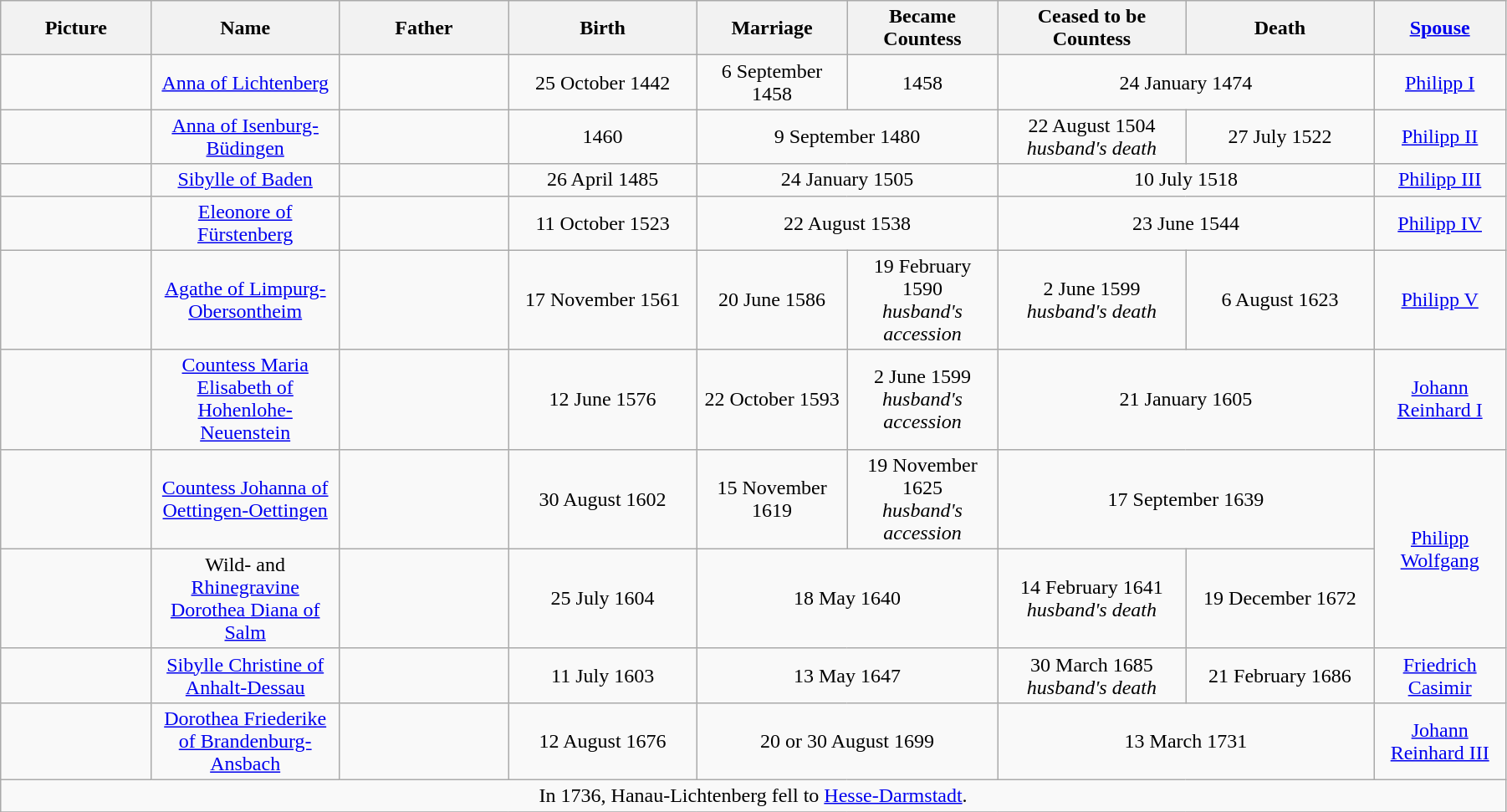<table width=95% class="wikitable">
<tr>
<th width = "8%">Picture</th>
<th width = "10%">Name</th>
<th width = "9%">Father</th>
<th width = "10%">Birth</th>
<th width = "8%">Marriage</th>
<th width = "8%">Became Countess</th>
<th width = "10%">Ceased to be Countess</th>
<th width = "10%">Death</th>
<th width = "7%"><a href='#'>Spouse</a></th>
</tr>
<tr>
<td align="center"></td>
<td align="center"><a href='#'>Anna of Lichtenberg</a></td>
<td align="center"></td>
<td align="center">25 October 1442</td>
<td align="center">6 September 1458</td>
<td align="center">1458</td>
<td align="center" colspan="2">24 January 1474</td>
<td align="center"><a href='#'>Philipp I</a></td>
</tr>
<tr>
<td align="center"></td>
<td align="center"><a href='#'>Anna of Isenburg-Büdingen</a></td>
<td align="center"></td>
<td align="center">1460</td>
<td align="center" colspan="2">9 September 1480</td>
<td align="center">22 August 1504 <br><em>husband's death</em></td>
<td align="center">27 July 1522</td>
<td align="center"><a href='#'>Philipp II</a></td>
</tr>
<tr>
<td align="center"></td>
<td align="center"><a href='#'>Sibylle of Baden</a></td>
<td align="center"></td>
<td align="center">26 April 1485</td>
<td align="center" colspan="2">24 January 1505</td>
<td align="center" colspan="2">10 July 1518</td>
<td align="center"><a href='#'>Philipp III</a></td>
</tr>
<tr>
<td align="center"></td>
<td align="center"><a href='#'>Eleonore of Fürstenberg</a></td>
<td align="center"></td>
<td align="center">11 October 1523</td>
<td align="center" colspan="2">22 August 1538</td>
<td align="center" colspan="2">23 June 1544</td>
<td align="center"><a href='#'>Philipp IV</a></td>
</tr>
<tr>
<td align="center"></td>
<td align="center"><a href='#'>Agathe of Limpurg-Obersontheim</a></td>
<td align="center"></td>
<td align="center">17 November 1561</td>
<td align="center">20 June 1586</td>
<td align="center">19 February 1590 <br><em>husband's accession</em></td>
<td align="center">2 June 1599 <br><em>husband's death</em></td>
<td align="center">6 August 1623</td>
<td align="center"><a href='#'>Philipp V</a></td>
</tr>
<tr>
<td align="center"></td>
<td align="center"><a href='#'>Countess Maria Elisabeth of Hohenlohe-Neuenstein</a></td>
<td align="center"></td>
<td align="center">12 June 1576</td>
<td align="center">22 October 1593</td>
<td align="center">2 June 1599 <br><em>husband's accession</em></td>
<td align="center" colspan="2">21 January 1605</td>
<td align="center"><a href='#'>Johann Reinhard I</a></td>
</tr>
<tr>
<td align="center"></td>
<td align="center"><a href='#'>Countess Johanna of Oettingen-Oettingen</a></td>
<td align="center"></td>
<td align="center">30 August 1602</td>
<td align="center">15 November 1619</td>
<td align="center">19 November 1625 <br><em>husband's accession</em></td>
<td align="center" colspan="2">17 September 1639</td>
<td align="center" rowspan="2"><a href='#'>Philipp Wolfgang</a></td>
</tr>
<tr>
<td align="center"></td>
<td align="center">Wild- and <a href='#'>Rhinegravine</a> <a href='#'>Dorothea Diana of Salm</a></td>
<td align="center"></td>
<td align="center">25 July 1604</td>
<td align="center" colspan="2">18 May 1640</td>
<td align="center">14 February 1641 <br><em>husband's death</em></td>
<td align="center">19 December 1672</td>
</tr>
<tr>
<td align="center"></td>
<td align="center"><a href='#'>Sibylle Christine of Anhalt-Dessau</a></td>
<td align="center"></td>
<td align="center">11 July 1603</td>
<td align="center" colspan="2">13 May 1647</td>
<td align="center">30 March 1685 <br><em>husband's death</em></td>
<td align="center">21 February 1686</td>
<td align="center"><a href='#'>Friedrich Casimir</a></td>
</tr>
<tr>
<td align="center"></td>
<td align="center"><a href='#'>Dorothea Friederike of Brandenburg-Ansbach</a></td>
<td align="center"></td>
<td align="center">12 August 1676</td>
<td align="center" colspan="2">20 or 30 August 1699</td>
<td align="center" colspan="2">13 March 1731</td>
<td align="center"><a href='#'>Johann Reinhard III</a></td>
</tr>
<tr>
<td align="center" colspan="9">In 1736, Hanau-Lichtenberg fell to <a href='#'>Hesse-Darmstadt</a>.</td>
</tr>
<tr>
</tr>
</table>
